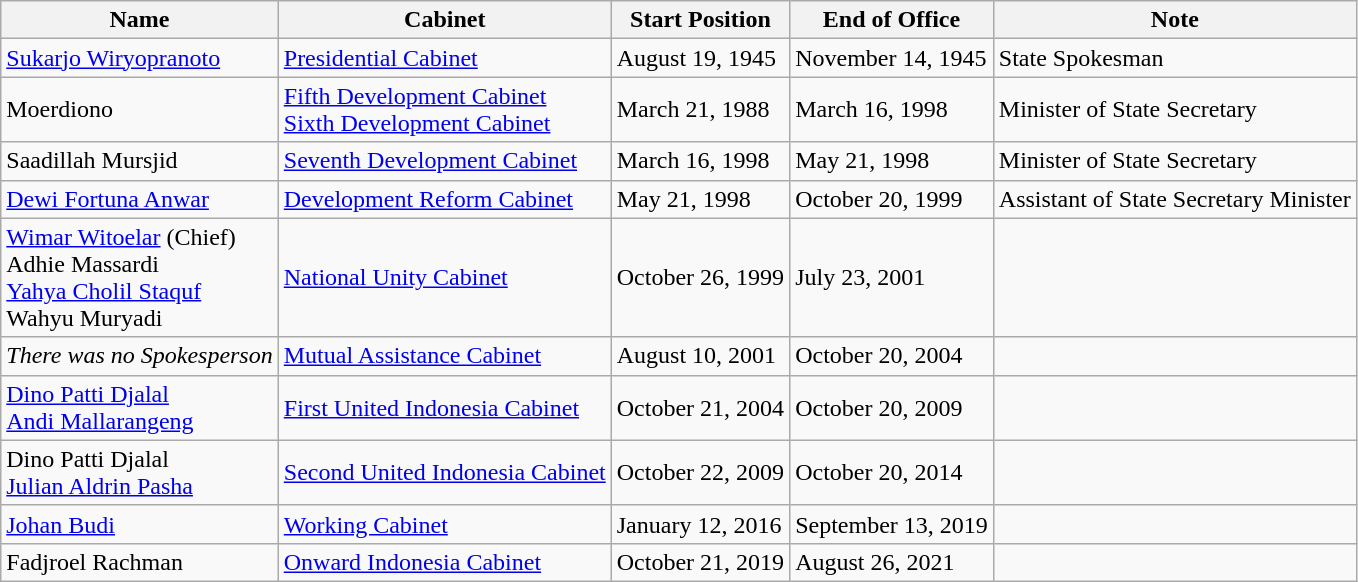<table class="wikitable">
<tr>
<th><strong>Name</strong></th>
<th>Cabinet</th>
<th>Start Position</th>
<th>End of Office</th>
<th>Note</th>
</tr>
<tr>
<td><a href='#'>Sukarjo Wiryopranoto</a></td>
<td><a href='#'>Presidential Cabinet</a></td>
<td>August 19, 1945</td>
<td>November 14, 1945</td>
<td>State Spokesman</td>
</tr>
<tr>
<td>Moerdiono</td>
<td><a href='#'>Fifth Development Cabinet</a><br><a href='#'>Sixth Development Cabinet</a></td>
<td>March 21, 1988</td>
<td>March 16, 1998</td>
<td>Minister of State Secretary</td>
</tr>
<tr>
<td>Saadillah Mursjid</td>
<td><a href='#'>Seventh Development Cabinet</a></td>
<td>March 16, 1998</td>
<td>May 21, 1998</td>
<td>Minister of State Secretary</td>
</tr>
<tr>
<td><a href='#'>Dewi Fortuna Anwar</a></td>
<td><a href='#'>Development Reform Cabinet</a></td>
<td>May 21, 1998</td>
<td>October 20, 1999</td>
<td>Assistant of State Secretary Minister</td>
</tr>
<tr>
<td><a href='#'>Wimar Witoelar</a> (Chief)<br>Adhie Massardi<br><a href='#'>Yahya Cholil Staquf</a><br>Wahyu Muryadi</td>
<td><a href='#'>National Unity Cabinet</a></td>
<td>October 26, 1999</td>
<td>July 23, 2001</td>
<td></td>
</tr>
<tr>
<td><em>There was no Spokesperson</em></td>
<td><a href='#'>Mutual Assistance Cabinet</a></td>
<td>August 10, 2001</td>
<td>October 20, 2004</td>
<td></td>
</tr>
<tr>
<td><a href='#'>Dino Patti Djalal</a><br><a href='#'>Andi Mallarangeng</a></td>
<td><a href='#'>First United Indonesia Cabinet</a></td>
<td>October 21, 2004</td>
<td>October 20, 2009</td>
<td></td>
</tr>
<tr>
<td>Dino Patti Djalal<br><a href='#'>Julian Aldrin Pasha</a></td>
<td><a href='#'>Second United Indonesia Cabinet</a></td>
<td>October 22, 2009</td>
<td>October 20, 2014</td>
<td></td>
</tr>
<tr>
<td><a href='#'>Johan Budi</a></td>
<td><a href='#'>Working Cabinet</a></td>
<td>January 12, 2016</td>
<td>September 13, 2019</td>
<td></td>
</tr>
<tr>
<td>Fadjroel Rachman</td>
<td><a href='#'>Onward Indonesia Cabinet</a></td>
<td>October 21, 2019</td>
<td>August 26, 2021</td>
<td></td>
</tr>
</table>
